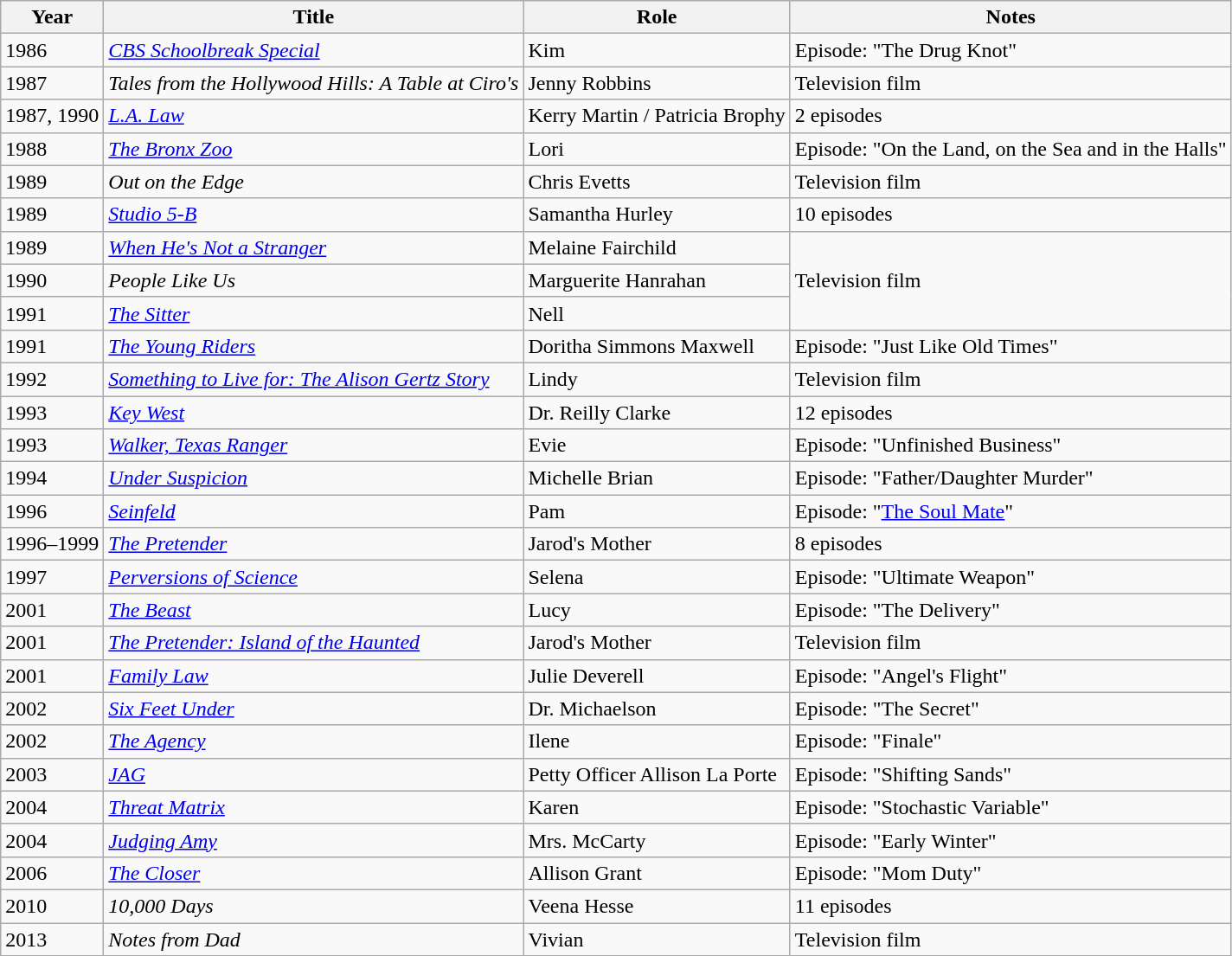<table class="wikitable sortable">
<tr>
<th>Year</th>
<th>Title</th>
<th>Role</th>
<th>Notes</th>
</tr>
<tr>
<td>1986</td>
<td><em><a href='#'>CBS Schoolbreak Special</a></em></td>
<td>Kim</td>
<td>Episode: "The Drug Knot"</td>
</tr>
<tr>
<td>1987</td>
<td><em>Tales from the Hollywood Hills: A Table at Ciro's</em></td>
<td>Jenny Robbins</td>
<td>Television film</td>
</tr>
<tr>
<td>1987, 1990</td>
<td><em><a href='#'>L.A. Law</a></em></td>
<td>Kerry Martin / Patricia Brophy</td>
<td>2 episodes</td>
</tr>
<tr>
<td>1988</td>
<td><a href='#'><em>The Bronx Zoo</em></a></td>
<td>Lori</td>
<td>Episode: "On the Land, on the Sea and in the Halls"</td>
</tr>
<tr>
<td>1989</td>
<td><em>Out on the Edge</em></td>
<td>Chris Evetts</td>
<td>Television film</td>
</tr>
<tr>
<td>1989</td>
<td><em><a href='#'>Studio 5-B</a></em></td>
<td>Samantha Hurley</td>
<td>10 episodes</td>
</tr>
<tr>
<td>1989</td>
<td><em><a href='#'>When He's Not a Stranger</a></em></td>
<td>Melaine Fairchild</td>
<td rowspan="3">Television film</td>
</tr>
<tr>
<td>1990</td>
<td><em>People Like Us</em></td>
<td>Marguerite Hanrahan</td>
</tr>
<tr>
<td>1991</td>
<td><a href='#'><em>The Sitter</em></a></td>
<td>Nell</td>
</tr>
<tr>
<td>1991</td>
<td><em><a href='#'>The Young Riders</a></em></td>
<td>Doritha Simmons Maxwell</td>
<td>Episode: "Just Like Old Times"</td>
</tr>
<tr>
<td>1992</td>
<td><em><a href='#'>Something to Live for: The Alison Gertz Story</a></em></td>
<td>Lindy</td>
<td>Television film</td>
</tr>
<tr>
<td>1993</td>
<td><a href='#'><em>Key West</em></a></td>
<td>Dr. Reilly Clarke</td>
<td>12 episodes</td>
</tr>
<tr>
<td>1993</td>
<td><em><a href='#'>Walker, Texas Ranger</a></em></td>
<td>Evie</td>
<td>Episode: "Unfinished Business"</td>
</tr>
<tr>
<td>1994</td>
<td><a href='#'><em>Under Suspicion</em></a></td>
<td>Michelle Brian</td>
<td>Episode: "Father/Daughter Murder"</td>
</tr>
<tr>
<td>1996</td>
<td><em><a href='#'>Seinfeld</a></em></td>
<td>Pam</td>
<td>Episode: "<a href='#'>The Soul Mate</a>"</td>
</tr>
<tr>
<td>1996–1999</td>
<td><a href='#'><em>The Pretender</em></a></td>
<td>Jarod's Mother</td>
<td>8 episodes</td>
</tr>
<tr>
<td>1997</td>
<td><em><a href='#'>Perversions of Science</a></em></td>
<td>Selena</td>
<td>Episode: "Ultimate Weapon"</td>
</tr>
<tr>
<td>2001</td>
<td><a href='#'><em>The Beast</em></a></td>
<td>Lucy</td>
<td>Episode: "The Delivery"</td>
</tr>
<tr>
<td>2001</td>
<td><em><a href='#'>The Pretender: Island of the Haunted</a></em></td>
<td>Jarod's Mother</td>
<td>Television film</td>
</tr>
<tr>
<td>2001</td>
<td><a href='#'><em>Family Law</em></a></td>
<td>Julie Deverell</td>
<td>Episode: "Angel's Flight"</td>
</tr>
<tr>
<td>2002</td>
<td><a href='#'><em>Six Feet Under</em></a></td>
<td>Dr. Michaelson</td>
<td>Episode: "The Secret"</td>
</tr>
<tr>
<td>2002</td>
<td><a href='#'><em>The Agency</em></a></td>
<td>Ilene</td>
<td>Episode: "Finale"</td>
</tr>
<tr>
<td>2003</td>
<td><a href='#'><em>JAG</em></a></td>
<td>Petty Officer Allison La Porte</td>
<td>Episode: "Shifting Sands"</td>
</tr>
<tr>
<td>2004</td>
<td><em><a href='#'>Threat Matrix</a></em></td>
<td>Karen</td>
<td>Episode: "Stochastic Variable"</td>
</tr>
<tr>
<td>2004</td>
<td><em><a href='#'>Judging Amy</a></em></td>
<td>Mrs. McCarty</td>
<td>Episode: "Early Winter"</td>
</tr>
<tr>
<td>2006</td>
<td><em><a href='#'>The Closer</a></em></td>
<td>Allison Grant</td>
<td>Episode: "Mom Duty"</td>
</tr>
<tr>
<td>2010</td>
<td><em>10,000 Days</em></td>
<td>Veena Hesse</td>
<td>11 episodes</td>
</tr>
<tr>
<td>2013</td>
<td><em>Notes from Dad</em></td>
<td>Vivian</td>
<td>Television film</td>
</tr>
</table>
